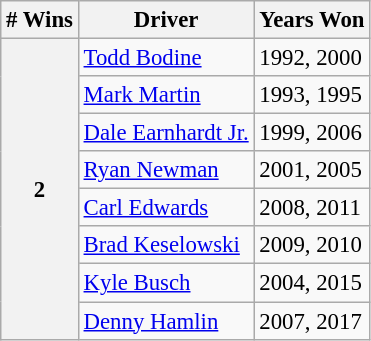<table class="wikitable" style="font-size: 95%;">
<tr>
<th># Wins</th>
<th>Driver</th>
<th>Years Won</th>
</tr>
<tr>
<th rowspan="8">2</th>
<td><a href='#'>Todd Bodine</a></td>
<td>1992, 2000</td>
</tr>
<tr>
<td><a href='#'>Mark Martin</a></td>
<td>1993, 1995</td>
</tr>
<tr>
<td><a href='#'>Dale Earnhardt Jr.</a></td>
<td>1999, 2006</td>
</tr>
<tr>
<td><a href='#'>Ryan Newman</a></td>
<td>2001, 2005</td>
</tr>
<tr>
<td><a href='#'>Carl Edwards</a></td>
<td>2008, 2011</td>
</tr>
<tr>
<td><a href='#'>Brad Keselowski</a></td>
<td>2009, 2010</td>
</tr>
<tr>
<td><a href='#'>Kyle Busch</a></td>
<td>2004, 2015</td>
</tr>
<tr>
<td><a href='#'>Denny Hamlin</a></td>
<td>2007, 2017</td>
</tr>
</table>
